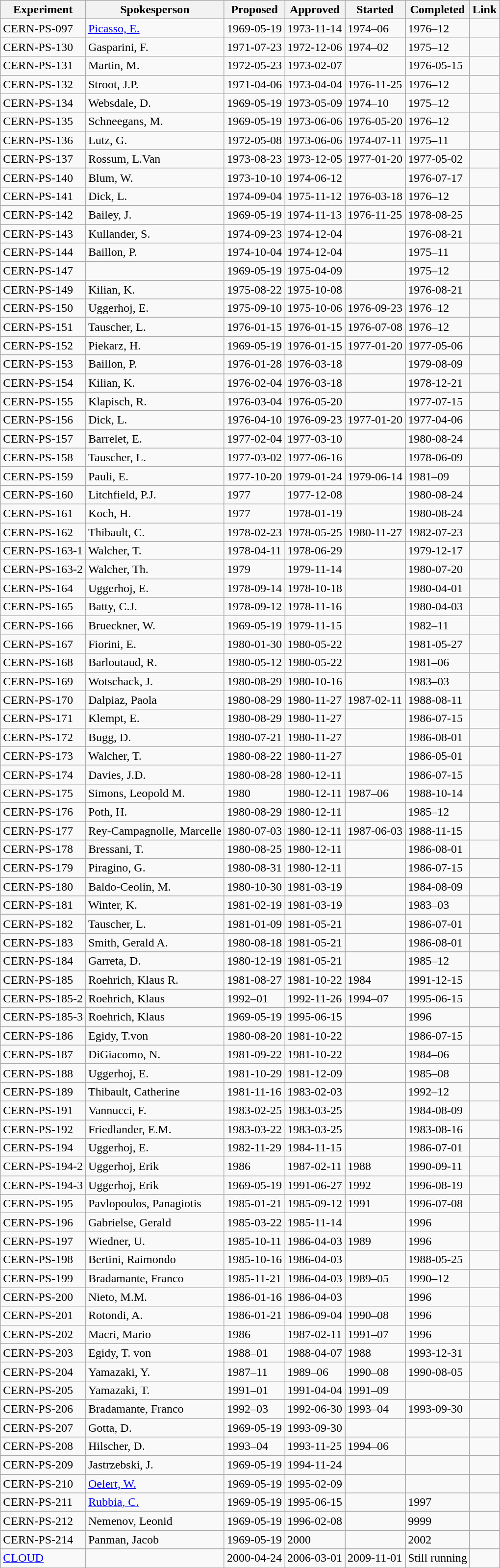<table class="wikitable sortable">
<tr>
<th>Experiment</th>
<th>Spokesperson</th>
<th>Proposed</th>
<th>Approved</th>
<th>Started</th>
<th>Completed</th>
<th>Link</th>
</tr>
<tr>
<td>CERN-PS-097</td>
<td><a href='#'>Picasso, E.</a></td>
<td>1969-05-19</td>
<td>1973-11-14</td>
<td>1974–06</td>
<td>1976–12</td>
<td></td>
</tr>
<tr>
<td>CERN-PS-130</td>
<td>Gasparini, F.</td>
<td>1971-07-23</td>
<td>1972-12-06</td>
<td>1974–02</td>
<td>1975–12</td>
<td></td>
</tr>
<tr>
<td>CERN-PS-131</td>
<td>Martin, M.</td>
<td>1972-05-23</td>
<td>1973-02-07</td>
<td></td>
<td>1976-05-15</td>
<td></td>
</tr>
<tr>
<td>CERN-PS-132</td>
<td>Stroot, J.P.</td>
<td>1971-04-06</td>
<td>1973-04-04</td>
<td>1976-11-25</td>
<td>1976–12</td>
<td></td>
</tr>
<tr>
<td>CERN-PS-134</td>
<td>Websdale, D.</td>
<td>1969-05-19</td>
<td>1973-05-09</td>
<td>1974–10</td>
<td>1975–12</td>
<td></td>
</tr>
<tr>
<td>CERN-PS-135</td>
<td>Schneegans, M.</td>
<td>1969-05-19</td>
<td>1973-06-06</td>
<td>1976-05-20</td>
<td>1976–12</td>
<td></td>
</tr>
<tr>
<td>CERN-PS-136</td>
<td>Lutz, G.</td>
<td>1972-05-08</td>
<td>1973-06-06</td>
<td>1974-07-11</td>
<td>1975–11</td>
<td></td>
</tr>
<tr>
<td>CERN-PS-137</td>
<td>Rossum, L.Van</td>
<td>1973-08-23</td>
<td>1973-12-05</td>
<td>1977-01-20</td>
<td>1977-05-02</td>
<td></td>
</tr>
<tr>
<td>CERN-PS-140</td>
<td>Blum, W.</td>
<td>1973-10-10</td>
<td>1974-06-12</td>
<td></td>
<td>1976-07-17</td>
<td></td>
</tr>
<tr>
<td>CERN-PS-141</td>
<td>Dick, L.</td>
<td>1974-09-04</td>
<td>1975-11-12</td>
<td>1976-03-18</td>
<td>1976–12</td>
<td></td>
</tr>
<tr>
<td>CERN-PS-142</td>
<td>Bailey, J.</td>
<td>1969-05-19</td>
<td>1974-11-13</td>
<td>1976-11-25</td>
<td>1978-08-25</td>
<td></td>
</tr>
<tr>
<td>CERN-PS-143</td>
<td>Kullander, S.</td>
<td>1974-09-23</td>
<td>1974-12-04</td>
<td></td>
<td>1976-08-21</td>
<td></td>
</tr>
<tr>
<td>CERN-PS-144</td>
<td>Baillon, P.</td>
<td>1974-10-04</td>
<td>1974-12-04</td>
<td></td>
<td>1975–11</td>
<td></td>
</tr>
<tr>
<td>CERN-PS-147</td>
<td></td>
<td>1969-05-19</td>
<td>1975-04-09</td>
<td></td>
<td>1975–12</td>
<td></td>
</tr>
<tr>
<td>CERN-PS-149</td>
<td>Kilian, K.</td>
<td>1975-08-22</td>
<td>1975-10-08</td>
<td></td>
<td>1976-08-21</td>
<td></td>
</tr>
<tr>
<td>CERN-PS-150</td>
<td>Uggerhoj, E.</td>
<td>1975-09-10</td>
<td>1975-10-06</td>
<td>1976-09-23</td>
<td>1976–12</td>
<td></td>
</tr>
<tr>
<td>CERN-PS-151</td>
<td>Tauscher, L.</td>
<td>1976-01-15</td>
<td>1976-01-15</td>
<td>1976-07-08</td>
<td>1976–12</td>
<td></td>
</tr>
<tr>
<td>CERN-PS-152</td>
<td>Piekarz, H.</td>
<td>1969-05-19</td>
<td>1976-01-15</td>
<td>1977-01-20</td>
<td>1977-05-06</td>
<td></td>
</tr>
<tr>
<td>CERN-PS-153</td>
<td>Baillon, P.</td>
<td>1976-01-28</td>
<td>1976-03-18</td>
<td></td>
<td>1979-08-09</td>
<td></td>
</tr>
<tr>
<td>CERN-PS-154</td>
<td>Kilian, K.</td>
<td>1976-02-04</td>
<td>1976-03-18</td>
<td></td>
<td>1978-12-21</td>
<td></td>
</tr>
<tr>
<td>CERN-PS-155</td>
<td>Klapisch, R.</td>
<td>1976-03-04</td>
<td>1976-05-20</td>
<td></td>
<td>1977-07-15</td>
<td></td>
</tr>
<tr>
<td>CERN-PS-156</td>
<td>Dick, L.</td>
<td>1976-04-10</td>
<td>1976-09-23</td>
<td>1977-01-20</td>
<td>1977-04-06</td>
<td></td>
</tr>
<tr>
<td>CERN-PS-157</td>
<td>Barrelet, E.</td>
<td>1977-02-04</td>
<td>1977-03-10</td>
<td></td>
<td>1980-08-24</td>
<td></td>
</tr>
<tr>
<td>CERN-PS-158</td>
<td>Tauscher, L.</td>
<td>1977-03-02</td>
<td>1977-06-16</td>
<td></td>
<td>1978-06-09</td>
<td></td>
</tr>
<tr>
<td>CERN-PS-159</td>
<td>Pauli, E.</td>
<td>1977-10-20</td>
<td>1979-01-24</td>
<td>1979-06-14</td>
<td>1981–09</td>
<td></td>
</tr>
<tr>
<td>CERN-PS-160</td>
<td>Litchfield, P.J.</td>
<td>1977</td>
<td>1977-12-08</td>
<td></td>
<td>1980-08-24</td>
<td></td>
</tr>
<tr>
<td>CERN-PS-161</td>
<td>Koch, H.</td>
<td>1977</td>
<td>1978-01-19</td>
<td></td>
<td>1980-08-24</td>
<td></td>
</tr>
<tr>
<td>CERN-PS-162</td>
<td>Thibault, C.</td>
<td>1978-02-23</td>
<td>1978-05-25</td>
<td>1980-11-27</td>
<td>1982-07-23</td>
<td></td>
</tr>
<tr>
<td>CERN-PS-163-1</td>
<td>Walcher, T.</td>
<td>1978-04-11</td>
<td>1978-06-29</td>
<td></td>
<td>1979-12-17</td>
<td></td>
</tr>
<tr>
<td>CERN-PS-163-2</td>
<td>Walcher, Th.</td>
<td>1979</td>
<td>1979-11-14</td>
<td></td>
<td>1980-07-20</td>
<td></td>
</tr>
<tr>
<td>CERN-PS-164</td>
<td>Uggerhoj, E.</td>
<td>1978-09-14</td>
<td>1978-10-18</td>
<td></td>
<td>1980-04-01</td>
<td></td>
</tr>
<tr>
<td>CERN-PS-165</td>
<td>Batty, C.J.</td>
<td>1978-09-12</td>
<td>1978-11-16</td>
<td></td>
<td>1980-04-03</td>
<td></td>
</tr>
<tr>
<td>CERN-PS-166</td>
<td>Brueckner, W.</td>
<td>1969-05-19</td>
<td>1979-11-15</td>
<td></td>
<td>1982–11</td>
<td></td>
</tr>
<tr>
<td>CERN-PS-167</td>
<td>Fiorini, E.</td>
<td>1980-01-30</td>
<td>1980-05-22</td>
<td></td>
<td>1981-05-27</td>
<td></td>
</tr>
<tr>
<td>CERN-PS-168</td>
<td>Barloutaud, R.</td>
<td>1980-05-12</td>
<td>1980-05-22</td>
<td></td>
<td>1981–06</td>
<td></td>
</tr>
<tr>
<td>CERN-PS-169</td>
<td>Wotschack, J.</td>
<td>1980-08-29</td>
<td>1980-10-16</td>
<td></td>
<td>1983–03</td>
<td></td>
</tr>
<tr>
<td>CERN-PS-170</td>
<td>Dalpiaz, Paola</td>
<td>1980-08-29</td>
<td>1980-11-27</td>
<td>1987-02-11</td>
<td>1988-08-11</td>
<td></td>
</tr>
<tr>
<td>CERN-PS-171</td>
<td>Klempt, E.</td>
<td>1980-08-29</td>
<td>1980-11-27</td>
<td></td>
<td>1986-07-15</td>
<td></td>
</tr>
<tr>
<td>CERN-PS-172</td>
<td>Bugg, D.</td>
<td>1980-07-21</td>
<td>1980-11-27</td>
<td></td>
<td>1986-08-01</td>
<td></td>
</tr>
<tr>
<td>CERN-PS-173</td>
<td>Walcher, T.</td>
<td>1980-08-22</td>
<td>1980-11-27</td>
<td></td>
<td>1986-05-01</td>
<td></td>
</tr>
<tr>
<td>CERN-PS-174</td>
<td>Davies, J.D.</td>
<td>1980-08-28</td>
<td>1980-12-11</td>
<td></td>
<td>1986-07-15</td>
<td></td>
</tr>
<tr>
<td>CERN-PS-175</td>
<td>Simons, Leopold M.</td>
<td>1980</td>
<td>1980-12-11</td>
<td>1987–06</td>
<td>1988-10-14</td>
<td></td>
</tr>
<tr>
<td>CERN-PS-176</td>
<td>Poth, H.</td>
<td>1980-08-29</td>
<td>1980-12-11</td>
<td></td>
<td>1985–12</td>
<td></td>
</tr>
<tr>
<td>CERN-PS-177</td>
<td>Rey-Campagnolle, Marcelle</td>
<td>1980-07-03</td>
<td>1980-12-11</td>
<td>1987-06-03</td>
<td>1988-11-15</td>
<td></td>
</tr>
<tr>
<td>CERN-PS-178</td>
<td>Bressani, T.</td>
<td>1980-08-25</td>
<td>1980-12-11</td>
<td></td>
<td>1986-08-01</td>
<td></td>
</tr>
<tr>
<td>CERN-PS-179</td>
<td>Piragino, G.</td>
<td>1980-08-31</td>
<td>1980-12-11</td>
<td></td>
<td>1986-07-15</td>
<td></td>
</tr>
<tr>
<td>CERN-PS-180</td>
<td>Baldo-Ceolin, M.</td>
<td>1980-10-30</td>
<td>1981-03-19</td>
<td></td>
<td>1984-08-09</td>
<td></td>
</tr>
<tr>
<td>CERN-PS-181</td>
<td>Winter, K.</td>
<td>1981-02-19</td>
<td>1981-03-19</td>
<td></td>
<td>1983–03</td>
<td></td>
</tr>
<tr>
<td>CERN-PS-182</td>
<td>Tauscher, L.</td>
<td>1981-01-09</td>
<td>1981-05-21</td>
<td></td>
<td>1986-07-01</td>
<td></td>
</tr>
<tr>
<td>CERN-PS-183</td>
<td>Smith, Gerald A.</td>
<td>1980-08-18</td>
<td>1981-05-21</td>
<td></td>
<td>1986-08-01</td>
<td></td>
</tr>
<tr>
<td>CERN-PS-184</td>
<td>Garreta, D.</td>
<td>1980-12-19</td>
<td>1981-05-21</td>
<td></td>
<td>1985–12</td>
<td></td>
</tr>
<tr>
<td>CERN-PS-185</td>
<td>Roehrich, Klaus R.</td>
<td>1981-08-27</td>
<td>1981-10-22</td>
<td>1984</td>
<td>1991-12-15</td>
<td></td>
</tr>
<tr>
<td>CERN-PS-185-2</td>
<td>Roehrich, Klaus</td>
<td>1992–01</td>
<td>1992-11-26</td>
<td>1994–07</td>
<td>1995-06-15</td>
<td></td>
</tr>
<tr>
<td>CERN-PS-185-3</td>
<td>Roehrich, Klaus</td>
<td>1969-05-19</td>
<td>1995-06-15</td>
<td></td>
<td>1996</td>
<td></td>
</tr>
<tr>
<td>CERN-PS-186</td>
<td>Egidy, T.von</td>
<td>1980-08-20</td>
<td>1981-10-22</td>
<td></td>
<td>1986-07-15</td>
<td></td>
</tr>
<tr>
<td>CERN-PS-187</td>
<td>DiGiacomo, N.</td>
<td>1981-09-22</td>
<td>1981-10-22</td>
<td></td>
<td>1984–06</td>
<td></td>
</tr>
<tr>
<td>CERN-PS-188</td>
<td>Uggerhoj, E.</td>
<td>1981-10-29</td>
<td>1981-12-09</td>
<td></td>
<td>1985–08</td>
<td></td>
</tr>
<tr>
<td>CERN-PS-189</td>
<td>Thibault, Catherine</td>
<td>1981-11-16</td>
<td>1983-02-03</td>
<td></td>
<td>1992–12</td>
<td></td>
</tr>
<tr>
<td>CERN-PS-191</td>
<td>Vannucci, F.</td>
<td>1983-02-25</td>
<td>1983-03-25</td>
<td></td>
<td>1984-08-09</td>
<td></td>
</tr>
<tr>
<td>CERN-PS-192</td>
<td>Friedlander, E.M.</td>
<td>1983-03-22</td>
<td>1983-03-25</td>
<td></td>
<td>1983-08-16</td>
<td></td>
</tr>
<tr>
<td>CERN-PS-194</td>
<td>Uggerhoj, E.</td>
<td>1982-11-29</td>
<td>1984-11-15</td>
<td></td>
<td>1986-07-01</td>
<td></td>
</tr>
<tr>
<td>CERN-PS-194-2</td>
<td>Uggerhoj, Erik</td>
<td>1986</td>
<td>1987-02-11</td>
<td>1988</td>
<td>1990-09-11</td>
<td></td>
</tr>
<tr>
<td>CERN-PS-194-3</td>
<td>Uggerhoj, Erik</td>
<td>1969-05-19</td>
<td>1991-06-27</td>
<td>1992</td>
<td>1996-08-19</td>
<td></td>
</tr>
<tr>
<td>CERN-PS-195</td>
<td>Pavlopoulos, Panagiotis</td>
<td>1985-01-21</td>
<td>1985-09-12</td>
<td>1991</td>
<td>1996-07-08</td>
<td></td>
</tr>
<tr>
<td>CERN-PS-196</td>
<td>Gabrielse, Gerald</td>
<td>1985-03-22</td>
<td>1985-11-14</td>
<td></td>
<td>1996</td>
<td></td>
</tr>
<tr>
<td>CERN-PS-197</td>
<td>Wiedner, U.</td>
<td>1985-10-11</td>
<td>1986-04-03</td>
<td>1989</td>
<td>1996</td>
<td></td>
</tr>
<tr>
<td>CERN-PS-198</td>
<td>Bertini, Raimondo</td>
<td>1985-10-16</td>
<td>1986-04-03</td>
<td></td>
<td>1988-05-25</td>
<td></td>
</tr>
<tr>
<td>CERN-PS-199</td>
<td>Bradamante, Franco</td>
<td>1985-11-21</td>
<td>1986-04-03</td>
<td>1989–05</td>
<td>1990–12</td>
<td></td>
</tr>
<tr>
<td>CERN-PS-200</td>
<td>Nieto, M.M.</td>
<td>1986-01-16</td>
<td>1986-04-03</td>
<td></td>
<td>1996</td>
<td></td>
</tr>
<tr>
<td>CERN-PS-201</td>
<td>Rotondi, A.</td>
<td>1986-01-21</td>
<td>1986-09-04</td>
<td>1990–08</td>
<td>1996</td>
<td></td>
</tr>
<tr>
<td>CERN-PS-202</td>
<td>Macri, Mario</td>
<td>1986</td>
<td>1987-02-11</td>
<td>1991–07</td>
<td>1996</td>
<td></td>
</tr>
<tr>
<td>CERN-PS-203</td>
<td>Egidy, T. von</td>
<td>1988–01</td>
<td>1988-04-07</td>
<td>1988</td>
<td>1993-12-31</td>
<td></td>
</tr>
<tr>
<td>CERN-PS-204</td>
<td>Yamazaki, Y.</td>
<td>1987–11</td>
<td>1989–06</td>
<td>1990–08</td>
<td>1990-08-05</td>
<td></td>
</tr>
<tr>
<td>CERN-PS-205</td>
<td>Yamazaki, T.</td>
<td>1991–01</td>
<td>1991-04-04</td>
<td>1991–09</td>
<td></td>
<td></td>
</tr>
<tr>
<td>CERN-PS-206</td>
<td>Bradamante, Franco</td>
<td>1992–03</td>
<td>1992-06-30</td>
<td>1993–04</td>
<td>1993-09-30</td>
<td></td>
</tr>
<tr>
<td>CERN-PS-207</td>
<td>Gotta, D.</td>
<td>1969-05-19</td>
<td>1993-09-30</td>
<td></td>
<td></td>
<td></td>
</tr>
<tr>
<td>CERN-PS-208</td>
<td>Hilscher, D.</td>
<td>1993–04</td>
<td>1993-11-25</td>
<td>1994–06</td>
<td></td>
<td></td>
</tr>
<tr>
<td>CERN-PS-209</td>
<td>Jastrzebski, J.</td>
<td>1969-05-19</td>
<td>1994-11-24</td>
<td></td>
<td></td>
<td></td>
</tr>
<tr>
<td>CERN-PS-210</td>
<td><a href='#'>Oelert, W.</a></td>
<td>1969-05-19</td>
<td>1995-02-09</td>
<td></td>
<td></td>
<td></td>
</tr>
<tr>
<td>CERN-PS-211</td>
<td><a href='#'>Rubbia, C.</a></td>
<td>1969-05-19</td>
<td>1995-06-15</td>
<td></td>
<td>1997</td>
<td></td>
</tr>
<tr>
<td>CERN-PS-212</td>
<td>Nemenov, Leonid</td>
<td>1969-05-19</td>
<td>1996-02-08</td>
<td></td>
<td>9999</td>
<td></td>
</tr>
<tr>
<td>CERN-PS-214</td>
<td>Panman, Jacob</td>
<td>1969-05-19</td>
<td>2000</td>
<td></td>
<td>2002</td>
<td></td>
</tr>
<tr>
<td><a href='#'>CLOUD</a></td>
<td></td>
<td>2000-04-24</td>
<td>2006-03-01</td>
<td>2009-11-01</td>
<td>Still running</td>
<td></td>
</tr>
</table>
